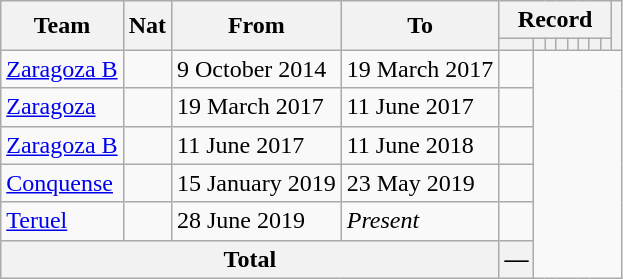<table class="wikitable" style="text-align: center">
<tr>
<th rowspan="2">Team</th>
<th rowspan="2">Nat</th>
<th rowspan="2">From</th>
<th rowspan="2">To</th>
<th colspan="8">Record</th>
<th rowspan=2></th>
</tr>
<tr>
<th></th>
<th></th>
<th></th>
<th></th>
<th></th>
<th></th>
<th></th>
<th></th>
</tr>
<tr>
<td align=left><a href='#'>Zaragoza B</a></td>
<td></td>
<td align=left>9 October 2014</td>
<td align=left>19 March 2017<br></td>
<td></td>
</tr>
<tr>
<td align=left><a href='#'>Zaragoza</a></td>
<td></td>
<td align=left>19 March 2017</td>
<td align=left>11 June 2017<br></td>
<td></td>
</tr>
<tr>
<td align=left><a href='#'>Zaragoza B</a></td>
<td></td>
<td align=left>11 June 2017</td>
<td align=left>11 June 2018<br></td>
<td></td>
</tr>
<tr>
<td align=left><a href='#'>Conquense</a></td>
<td></td>
<td align=left>15 January 2019</td>
<td align=left>23 May 2019<br></td>
<td></td>
</tr>
<tr>
<td align=left><a href='#'>Teruel</a></td>
<td></td>
<td align=left>28 June 2019</td>
<td align=left><em>Present</em><br></td>
<td></td>
</tr>
<tr>
<th colspan="4">Total<br></th>
<th>—</th>
</tr>
</table>
